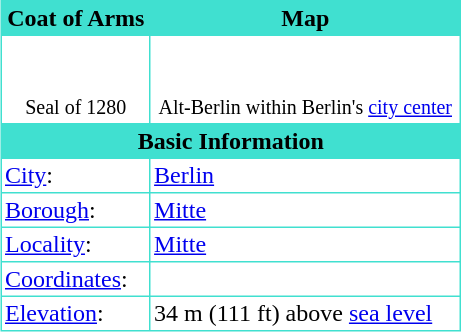<table cellpadding="2" style="float: right; width: 307px; background: #40E0D0; margin-left: 1em; border-spacing: 1px;">
<tr>
<th>Coat of Arms</th>
<th>Map</th>
</tr>
<tr style="background: #ffffff;" align="center">
<td><br><br><small>Seal of 1280</small></td>
<td><br><br><small>Alt-Berlin within Berlin's <a href='#'>city center</a> </small></td>
</tr>
<tr>
<th colspan=2>Basic Information</th>
</tr>
<tr style="background: #ffffff;">
<td><a href='#'>City</a>:</td>
<td><a href='#'>Berlin</a></td>
</tr>
<tr style="background: #ffffff;">
<td><a href='#'>Borough</a>:</td>
<td><a href='#'>Mitte</a></td>
</tr>
<tr style="background: #ffffff;">
<td><a href='#'>Locality</a>:</td>
<td><a href='#'>Mitte</a></td>
</tr>
<tr style="background: #ffffff;">
<td><a href='#'>Coordinates</a>:</td>
<td></td>
</tr>
<tr style="background: #ffffff;">
<td><a href='#'>Elevation</a>:</td>
<td>34 m (111 ft) above <a href='#'>sea level</a></td>
</tr>
</table>
